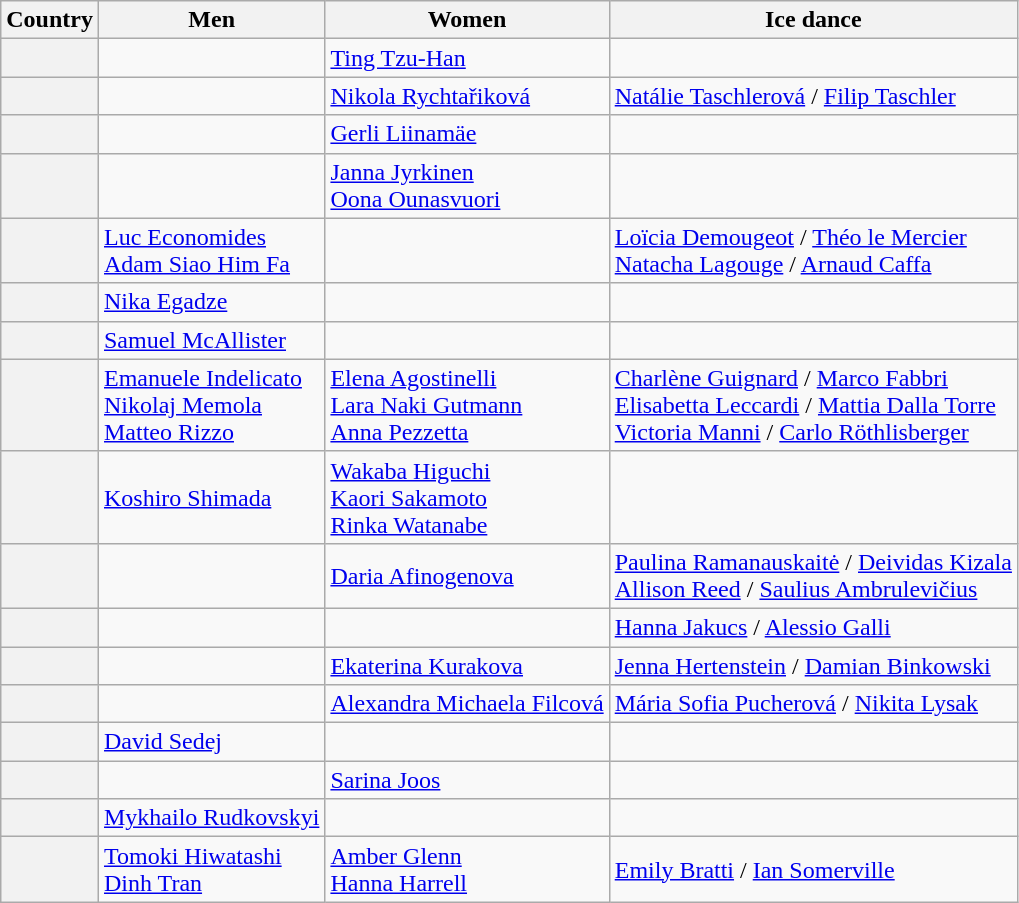<table class="wikitable unsortable" style="text-align:left;">
<tr>
<th scope="col">Country</th>
<th scope="col">Men</th>
<th scope="col">Women</th>
<th scope="col">Ice dance</th>
</tr>
<tr>
<th scope="row" style="text-align:left"></th>
<td></td>
<td><a href='#'>Ting Tzu-Han</a></td>
<td></td>
</tr>
<tr>
<th scope="row" style="text-align:left"></th>
<td></td>
<td><a href='#'>Nikola Rychtařiková</a></td>
<td><a href='#'>Natálie Taschlerová</a> / <a href='#'>Filip Taschler</a></td>
</tr>
<tr>
<th scope="row" style="text-align:left"></th>
<td></td>
<td><a href='#'>Gerli Liinamäe</a></td>
<td></td>
</tr>
<tr>
<th scope="row" style="text-align:left"></th>
<td></td>
<td><a href='#'>Janna Jyrkinen</a><br><a href='#'>Oona Ounasvuori</a></td>
</tr>
<tr>
<th scope="row" style="text-align:left"></th>
<td><a href='#'>Luc Economides</a><br><a href='#'>Adam Siao Him Fa</a></td>
<td></td>
<td><a href='#'>Loïcia Demougeot</a> / <a href='#'>Théo le Mercier</a><br><a href='#'>Natacha Lagouge</a> / <a href='#'>Arnaud Caffa</a></td>
</tr>
<tr>
<th scope="row" style="text-align:left"></th>
<td><a href='#'>Nika Egadze</a></td>
<td></td>
<td></td>
</tr>
<tr>
<th scope="row" style="text-align:left"></th>
<td><a href='#'>Samuel McAllister</a></td>
<td></td>
<td></td>
</tr>
<tr>
<th scope="row" style="text-align:left"></th>
<td><a href='#'>Emanuele Indelicato</a><br><a href='#'>Nikolaj Memola</a><br><a href='#'>Matteo Rizzo</a></td>
<td><a href='#'>Elena Agostinelli</a><br><a href='#'>Lara Naki Gutmann</a><br><a href='#'>Anna Pezzetta</a></td>
<td><a href='#'>Charlène Guignard</a> / <a href='#'>Marco Fabbri</a><br><a href='#'>Elisabetta Leccardi</a> / <a href='#'>Mattia Dalla Torre</a><br><a href='#'>Victoria Manni</a> / <a href='#'>Carlo Röthlisberger</a></td>
</tr>
<tr>
<th scope="row" style="text-align:left"></th>
<td><a href='#'>Koshiro Shimada</a></td>
<td><a href='#'>Wakaba Higuchi</a><br><a href='#'>Kaori Sakamoto</a><br><a href='#'>Rinka Watanabe</a></td>
<td></td>
</tr>
<tr>
<th scope="row" style="text-align:left"></th>
<td></td>
<td><a href='#'>Daria Afinogenova</a></td>
<td><a href='#'>Paulina Ramanauskaitė</a> / <a href='#'>Deividas Kizala</a><br><a href='#'>Allison Reed</a> / <a href='#'>Saulius Ambrulevičius</a></td>
</tr>
<tr>
<th scope="row" style="text-align:left"></th>
<td></td>
<td></td>
<td><a href='#'>Hanna Jakucs</a> / <a href='#'>Alessio Galli</a></td>
</tr>
<tr>
<th scope="row" style="text-align:left"></th>
<td></td>
<td><a href='#'>Ekaterina Kurakova</a></td>
<td><a href='#'>Jenna Hertenstein</a> / <a href='#'>Damian Binkowski</a></td>
</tr>
<tr>
<th scope="row" style="text-align:left"></th>
<td></td>
<td><a href='#'>Alexandra Michaela Filcová</a></td>
<td><a href='#'>Mária Sofia Pucherová</a> / <a href='#'>Nikita Lysak</a></td>
</tr>
<tr>
<th scope="row" style="text-align:left"></th>
<td><a href='#'>David Sedej</a></td>
<td></td>
<td></td>
</tr>
<tr>
<th scope="row" style="text-align:left"></th>
<td></td>
<td><a href='#'>Sarina Joos</a></td>
<td></td>
</tr>
<tr>
<th scope="row" style="text-align:left"></th>
<td><a href='#'>Mykhailo Rudkovskyi</a></td>
<td></td>
<td></td>
</tr>
<tr>
<th scope="row" style="text-align:left"></th>
<td><a href='#'>Tomoki Hiwatashi</a><br><a href='#'>Dinh Tran</a></td>
<td><a href='#'>Amber Glenn</a><br><a href='#'>Hanna Harrell</a></td>
<td><a href='#'>Emily Bratti</a> / <a href='#'>Ian Somerville</a></td>
</tr>
</table>
